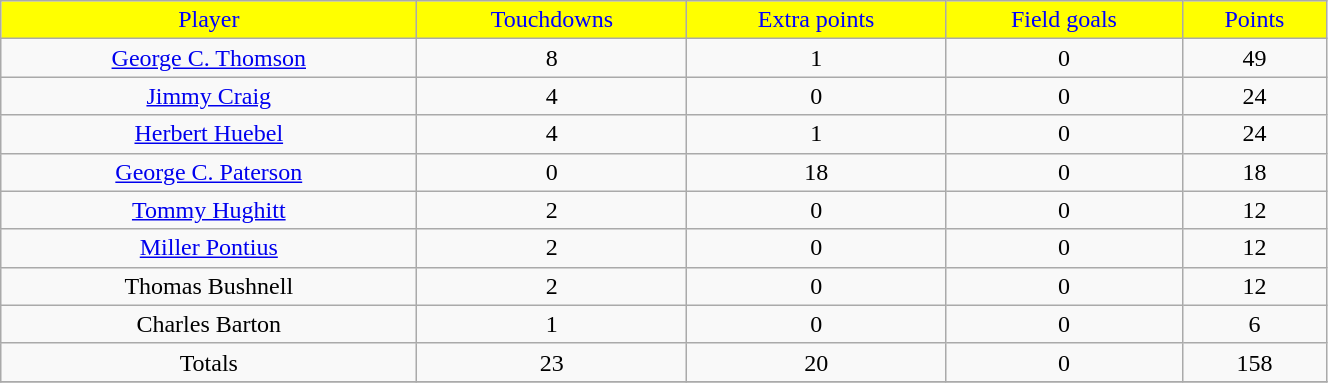<table class="wikitable" width="70%">
<tr align="center" style="background:yellow;color:blue;">
<td>Player</td>
<td>Touchdowns</td>
<td>Extra points</td>
<td>Field goals</td>
<td>Points</td>
</tr>
<tr align="center" bgcolor="">
<td><a href='#'>George C. Thomson</a></td>
<td>8</td>
<td>1</td>
<td>0</td>
<td>49</td>
</tr>
<tr align="center" bgcolor="">
<td><a href='#'>Jimmy Craig</a></td>
<td>4</td>
<td>0</td>
<td>0</td>
<td>24</td>
</tr>
<tr align="center" bgcolor="">
<td><a href='#'>Herbert Huebel</a></td>
<td>4</td>
<td>1</td>
<td>0</td>
<td>24</td>
</tr>
<tr align="center" bgcolor="">
<td><a href='#'>George C. Paterson</a></td>
<td>0</td>
<td>18</td>
<td>0</td>
<td>18</td>
</tr>
<tr align="center" bgcolor="">
<td><a href='#'>Tommy Hughitt</a></td>
<td>2</td>
<td>0</td>
<td>0</td>
<td>12</td>
</tr>
<tr align="center" bgcolor="">
<td><a href='#'>Miller Pontius</a></td>
<td>2</td>
<td>0</td>
<td>0</td>
<td>12</td>
</tr>
<tr align="center" bgcolor="">
<td>Thomas Bushnell</td>
<td>2</td>
<td>0</td>
<td>0</td>
<td>12</td>
</tr>
<tr align="center" bgcolor="">
<td>Charles Barton</td>
<td>1</td>
<td>0</td>
<td>0</td>
<td>6</td>
</tr>
<tr align="center" bgcolor="">
<td>Totals</td>
<td>23</td>
<td>20</td>
<td>0</td>
<td>158</td>
</tr>
<tr align="center" bgcolor="">
</tr>
</table>
